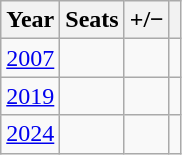<table class = "wikitable"style=text-align:center>
<tr>
<th>Year</th>
<th>Seats</th>
<th>+/−</th>
<th></th>
</tr>
<tr>
<td><a href='#'>2007</a></td>
<td></td>
<td></td>
<td></td>
</tr>
<tr>
<td><a href='#'>2019</a></td>
<td></td>
<td></td>
<td></td>
</tr>
<tr>
<td><a href='#'>2024</a></td>
<td></td>
<td></td>
<td></td>
</tr>
</table>
